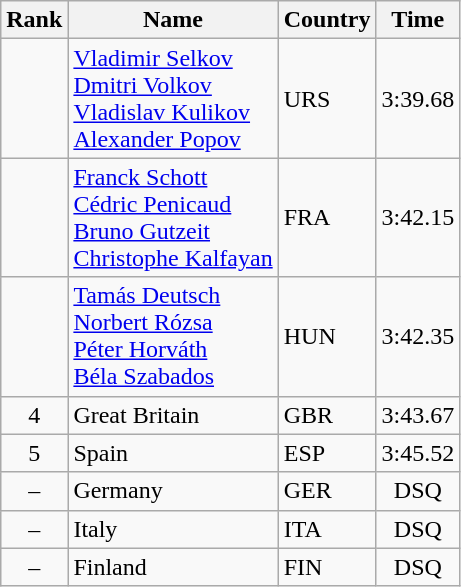<table class="wikitable">
<tr>
<th>Rank</th>
<th>Name</th>
<th>Country</th>
<th>Time</th>
</tr>
<tr>
<td align="center"></td>
<td><a href='#'>Vladimir Selkov</a> <br> <a href='#'>Dmitri Volkov</a> <br> <a href='#'>Vladislav Kulikov</a> <br> <a href='#'>Alexander Popov</a></td>
<td> URS</td>
<td align="center">3:39.68</td>
</tr>
<tr>
<td align="center"></td>
<td><a href='#'>Franck Schott</a> <br> <a href='#'>Cédric Penicaud</a> <br> <a href='#'>Bruno Gutzeit</a> <br> <a href='#'>Christophe Kalfayan</a></td>
<td> FRA</td>
<td align="center">3:42.15</td>
</tr>
<tr>
<td align="center"></td>
<td><a href='#'>Tamás Deutsch</a> <br> <a href='#'>Norbert Rózsa</a> <br> <a href='#'>Péter Horváth</a> <br> <a href='#'>Béla Szabados</a></td>
<td> HUN</td>
<td align="center">3:42.35</td>
</tr>
<tr>
<td align="center">4</td>
<td>Great Britain</td>
<td> GBR</td>
<td align="center">3:43.67</td>
</tr>
<tr>
<td align="center">5</td>
<td>Spain</td>
<td> ESP</td>
<td align="center">3:45.52</td>
</tr>
<tr>
<td align="center">–</td>
<td>Germany</td>
<td> GER</td>
<td align="center">DSQ</td>
</tr>
<tr>
<td align="center">–</td>
<td>Italy</td>
<td> ITA</td>
<td align="center">DSQ</td>
</tr>
<tr>
<td align="center">–</td>
<td>Finland</td>
<td> FIN</td>
<td align="center">DSQ</td>
</tr>
</table>
